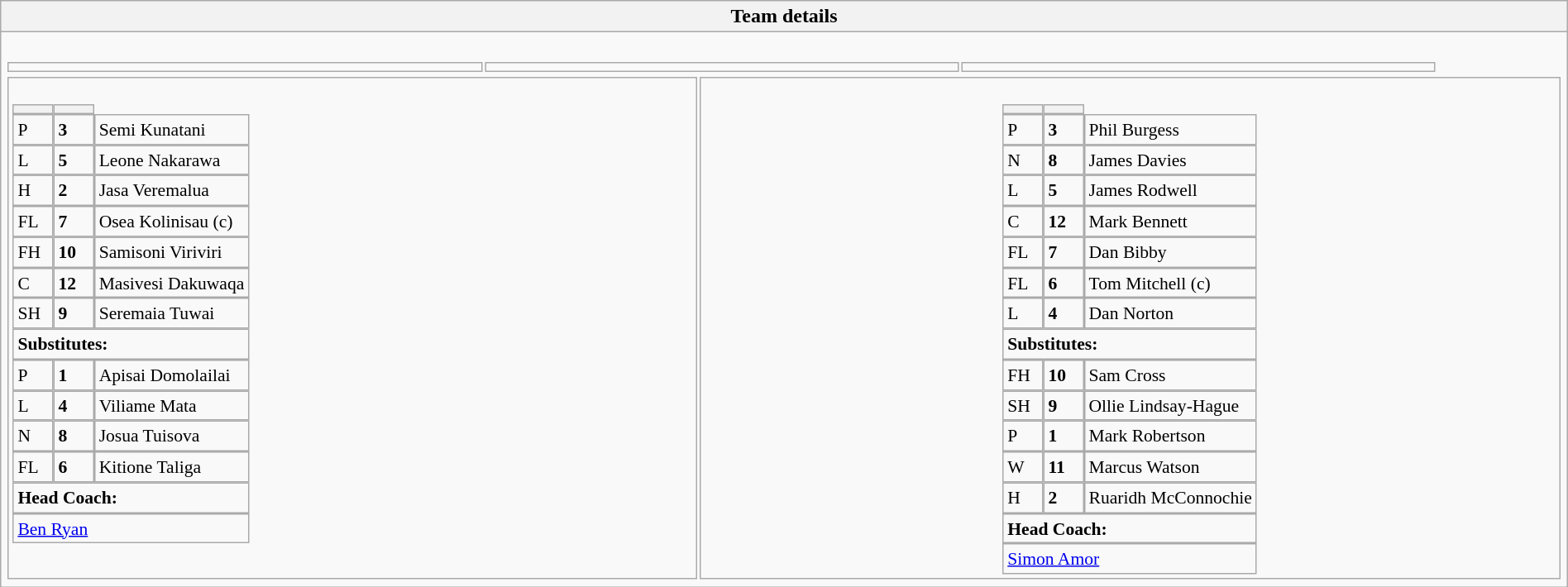<table style="width:100%" class="wikitable mw-collapsible mw-collapsed">
<tr>
<th>Team details</th>
</tr>
<tr>
<td><br><table width=92% |>
<tr>
<td></td>
<td></td>
<td></td>
</tr>
</table>
<table style="width:100%">
<tr>
<td style="vertical-align:top;width:40%"><br><table style="font-size:90%" cellspacing="0" cellpadding="0">
<tr>
<th width="25"></th>
<th width="25"></th>
</tr>
<tr>
<td>P</td>
<td><strong>3</strong></td>
<td>Semi Kunatani</td>
</tr>
<tr>
<td>L</td>
<td><strong>5</strong></td>
<td>Leone Nakarawa</td>
</tr>
<tr>
<td>H</td>
<td><strong>2</strong></td>
<td>Jasa Veremalua</td>
</tr>
<tr>
<td>FL</td>
<td><strong>7</strong></td>
<td>Osea Kolinisau (c)</td>
</tr>
<tr>
<td>FH</td>
<td><strong>10</strong></td>
<td>Samisoni Viriviri</td>
</tr>
<tr>
<td>C</td>
<td><strong>12</strong></td>
<td>Masivesi Dakuwaqa</td>
</tr>
<tr>
<td>SH</td>
<td><strong>9</strong></td>
<td>Seremaia Tuwai</td>
</tr>
<tr>
<td colspan=3><strong>Substitutes:</strong></td>
</tr>
<tr>
<td>P</td>
<td><strong>1</strong></td>
<td>Apisai Domolailai</td>
</tr>
<tr>
<td>L</td>
<td><strong>4</strong></td>
<td>Viliame Mata</td>
</tr>
<tr>
<td>N</td>
<td><strong>8</strong></td>
<td>Josua Tuisova</td>
</tr>
<tr>
<td>FL</td>
<td><strong>6</strong></td>
<td>Kitione Taliga</td>
</tr>
<tr>
<td colspan=3><strong>Head Coach:</strong></td>
</tr>
<tr>
<td colspan=4> <a href='#'>Ben Ryan</a></td>
</tr>
</table>
</td>
<td valign="top" width="50%"><br><table cellspacing="0" cellpadding="0" style="font-size:90%;margin:auto">
<tr>
<th width="25"></th>
<th width="25"></th>
</tr>
<tr>
</tr>
<tr>
<td>P</td>
<td><strong>3</strong></td>
<td>Phil Burgess</td>
</tr>
<tr>
<td>N</td>
<td><strong>8</strong></td>
<td>James Davies</td>
</tr>
<tr>
<td>L</td>
<td><strong>5</strong></td>
<td>James Rodwell</td>
</tr>
<tr>
<td>C</td>
<td><strong>12</strong></td>
<td>Mark Bennett</td>
</tr>
<tr>
<td>FL</td>
<td><strong>7</strong></td>
<td>Dan Bibby</td>
</tr>
<tr>
<td>FL</td>
<td><strong>6</strong></td>
<td>Tom Mitchell (c)</td>
</tr>
<tr>
<td>L</td>
<td><strong>4</strong></td>
<td>Dan Norton</td>
</tr>
<tr>
<td colspan=3><strong>Substitutes:</strong></td>
</tr>
<tr>
<td>FH</td>
<td><strong>10</strong></td>
<td>Sam Cross</td>
</tr>
<tr>
<td>SH</td>
<td><strong>9</strong></td>
<td>Ollie Lindsay-Hague</td>
</tr>
<tr>
<td>P</td>
<td><strong>1</strong></td>
<td>Mark Robertson</td>
</tr>
<tr>
<td>W</td>
<td><strong>11</strong></td>
<td>Marcus Watson</td>
</tr>
<tr>
<td>H</td>
<td><strong>2</strong></td>
<td>Ruaridh McConnochie</td>
</tr>
<tr>
<td colspan=3><strong>Head Coach:</strong></td>
</tr>
<tr>
<td colspan=4> <a href='#'>Simon Amor</a></td>
</tr>
</table>
</td>
</tr>
</table>
</td>
</tr>
</table>
